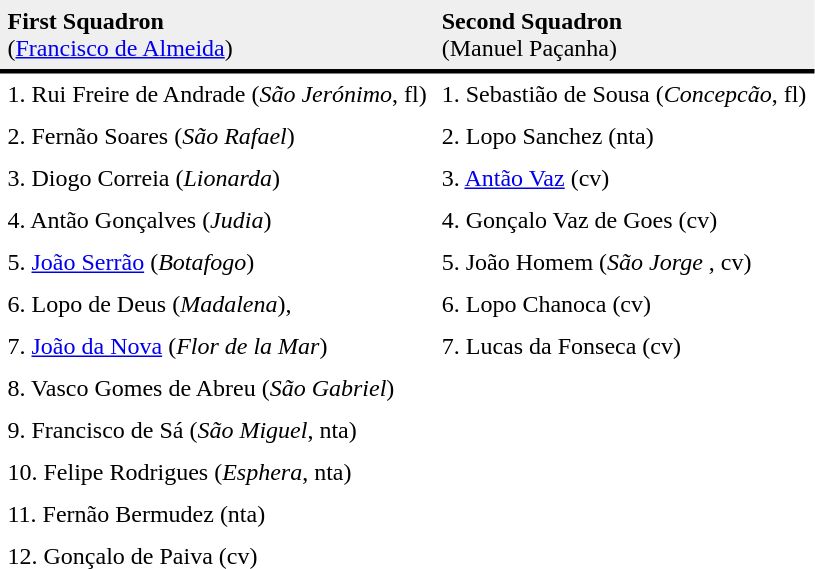<table class="toccolours" style="border-collapse:collapse" cellpadding=5>
<tr>
<td style="border-bottom:3px solid; background:#efefef;"><strong>First Squadron</strong> <br>(<a href='#'>Francisco de Almeida</a>)</td>
<td style="border-bottom:3px solid; background:#efefef;"><strong>Second Squadron</strong> <br> (Manuel Paçanha)</td>
</tr>
<tr>
<td>1. Rui Freire de Andrade (<em>São Jerónimo</em>, fl)</td>
<td>1. Sebastião de Sousa (<em>Concepcão</em>, fl)</td>
</tr>
<tr>
<td>2. Fernão Soares (<em>São Rafael</em>)</td>
<td>2. Lopo Sanchez (nta)</td>
</tr>
<tr>
<td>3. Diogo Correia (<em>Lionarda</em>)</td>
<td>3. <a href='#'>Antão Vaz</a> (cv)</td>
</tr>
<tr>
<td>4. Antão Gonçalves  (<em>Judia</em>)</td>
<td>4.  Gonçalo Vaz de Goes (cv)</td>
</tr>
<tr>
<td>5.  <a href='#'>João Serrão</a> (<em>Botafogo</em>)</td>
<td>5. João Homem (<em>São Jorge </em>, cv)</td>
</tr>
<tr>
<td>6. Lopo de Deus (<em>Madalena</em>),</td>
<td>6. Lopo Chanoca (cv)</td>
</tr>
<tr>
<td>7.  <a href='#'>João da Nova</a> (<em>Flor de la Mar</em>)</td>
<td>7. Lucas da Fonseca (cv)</td>
</tr>
<tr>
<td>8. Vasco Gomes de Abreu (<em>São Gabriel</em>)</td>
</tr>
<tr>
<td>9. Francisco de Sá (<em>São Miguel</em>, nta)</td>
</tr>
<tr>
<td>10. Felipe Rodrigues (<em>Esphera</em>, nta)</td>
</tr>
<tr>
<td>11. Fernão Bermudez (nta)</td>
</tr>
<tr>
<td>12. Gonçalo de Paiva (cv)</td>
</tr>
<tr>
<td></td>
</tr>
</table>
